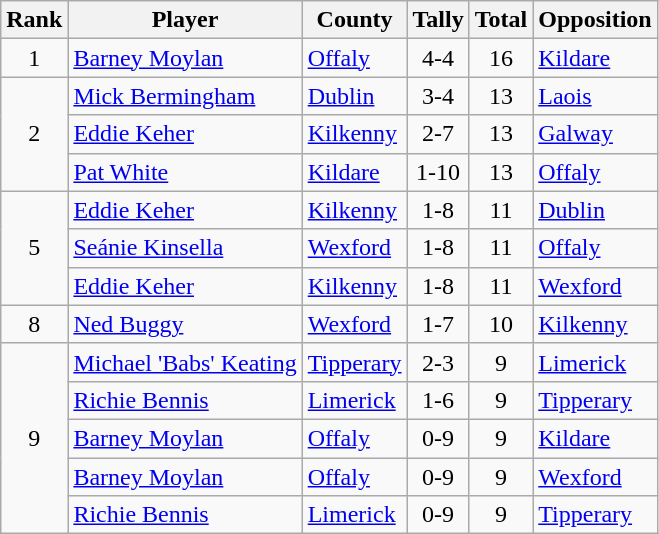<table class="wikitable">
<tr>
<th>Rank</th>
<th>Player</th>
<th>County</th>
<th>Tally</th>
<th>Total</th>
<th>Opposition</th>
</tr>
<tr>
<td rowspan=1 align=center>1</td>
<td><a href='#'>Barney Moylan</a></td>
<td><a href='#'>Offaly</a></td>
<td align=center>4-4</td>
<td align=center>16</td>
<td><a href='#'>Kildare</a></td>
</tr>
<tr>
<td rowspan=3 align=center>2</td>
<td><a href='#'>Mick Bermingham</a></td>
<td><a href='#'>Dublin</a></td>
<td align=center>3-4</td>
<td align=center>13</td>
<td><a href='#'>Laois</a></td>
</tr>
<tr>
<td><a href='#'>Eddie Keher</a></td>
<td><a href='#'>Kilkenny</a></td>
<td align=center>2-7</td>
<td align=center>13</td>
<td><a href='#'>Galway</a></td>
</tr>
<tr>
<td><a href='#'>Pat White</a></td>
<td><a href='#'>Kildare</a></td>
<td align=center>1-10</td>
<td align=center>13</td>
<td><a href='#'>Offaly</a></td>
</tr>
<tr>
<td rowspan=3 align=center>5</td>
<td><a href='#'>Eddie Keher</a></td>
<td><a href='#'>Kilkenny</a></td>
<td align=center>1-8</td>
<td align=center>11</td>
<td><a href='#'>Dublin</a></td>
</tr>
<tr>
<td><a href='#'>Seánie Kinsella</a></td>
<td><a href='#'>Wexford</a></td>
<td align=center>1-8</td>
<td align=center>11</td>
<td><a href='#'>Offaly</a></td>
</tr>
<tr>
<td><a href='#'>Eddie Keher</a></td>
<td><a href='#'>Kilkenny</a></td>
<td align=center>1-8</td>
<td align=center>11</td>
<td><a href='#'>Wexford</a></td>
</tr>
<tr>
<td rowspan=1 align=center>8</td>
<td><a href='#'>Ned Buggy</a></td>
<td><a href='#'>Wexford</a></td>
<td align=center>1-7</td>
<td align=center>10</td>
<td><a href='#'>Kilkenny</a></td>
</tr>
<tr>
<td rowspan=5 align=center>9</td>
<td><a href='#'>Michael 'Babs' Keating</a></td>
<td><a href='#'>Tipperary</a></td>
<td align=center>2-3</td>
<td align=center>9</td>
<td><a href='#'>Limerick</a></td>
</tr>
<tr>
<td><a href='#'>Richie Bennis</a></td>
<td><a href='#'>Limerick</a></td>
<td align=center>1-6</td>
<td align=center>9</td>
<td><a href='#'>Tipperary</a></td>
</tr>
<tr>
<td><a href='#'>Barney Moylan</a></td>
<td><a href='#'>Offaly</a></td>
<td align=center>0-9</td>
<td align=center>9</td>
<td><a href='#'>Kildare</a></td>
</tr>
<tr>
<td><a href='#'>Barney Moylan</a></td>
<td><a href='#'>Offaly</a></td>
<td align=center>0-9</td>
<td align=center>9</td>
<td><a href='#'>Wexford</a></td>
</tr>
<tr>
<td><a href='#'>Richie Bennis</a></td>
<td><a href='#'>Limerick</a></td>
<td align=center>0-9</td>
<td align=center>9</td>
<td><a href='#'>Tipperary</a></td>
</tr>
</table>
